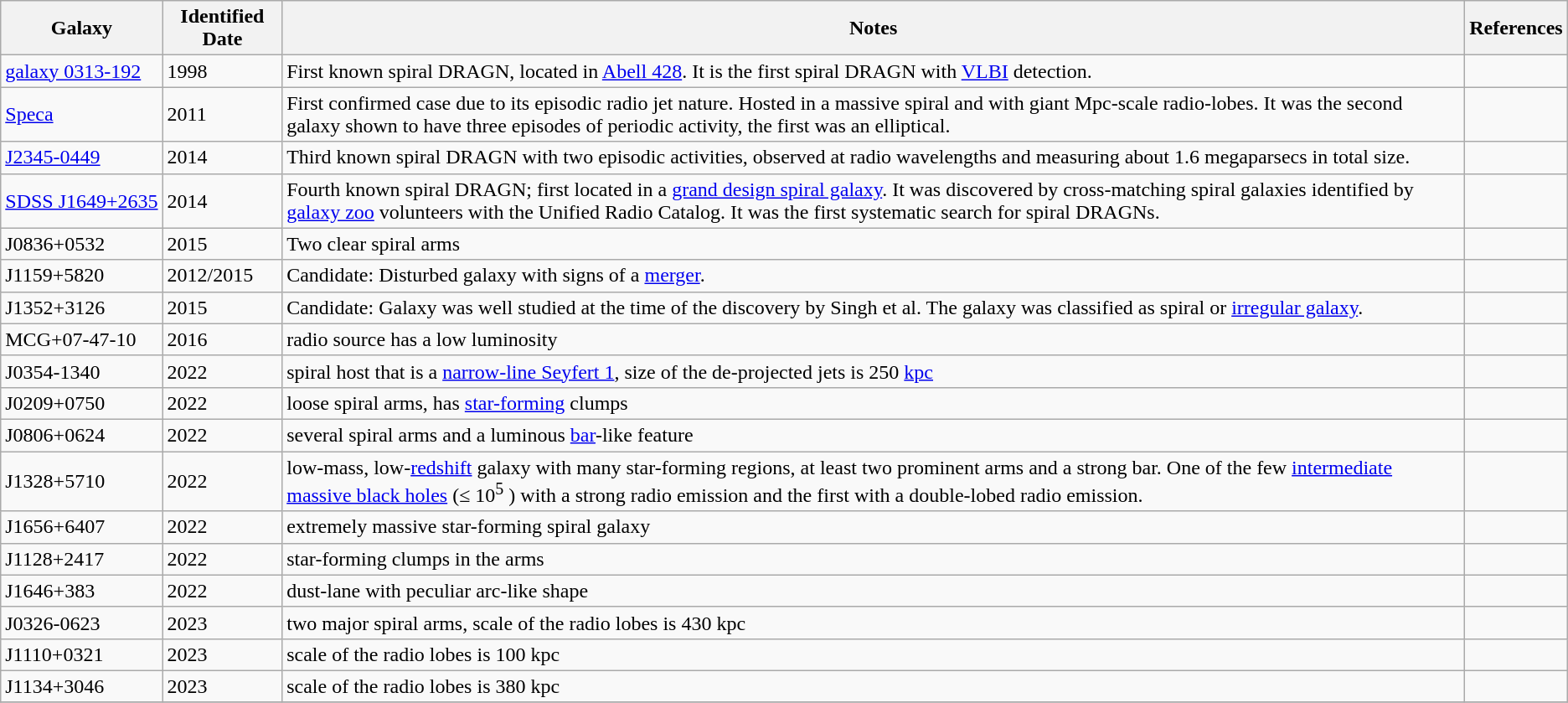<table class=wikitable>
<tr>
<th>Galaxy</th>
<th>Identified Date</th>
<th>Notes</th>
<th>References</th>
</tr>
<tr>
<td><a href='#'>galaxy 0313-192</a></td>
<td>1998</td>
<td>First known spiral DRAGN, located in <a href='#'>Abell 428</a>. It is the first spiral DRAGN with <a href='#'>VLBI</a> detection.</td>
<td> </td>
</tr>
<tr>
<td><a href='#'>Speca</a></td>
<td>2011</td>
<td>First confirmed case due to its episodic radio jet nature. Hosted in a massive spiral and with giant Mpc-scale radio-lobes. It was the second galaxy shown to have three episodes of periodic activity, the first was an elliptical. </td>
<td></td>
</tr>
<tr>
<td><a href='#'>J2345-0449</a></td>
<td>2014</td>
<td>Third known spiral DRAGN with two episodic activities, observed at radio wavelengths and measuring about 1.6 megaparsecs in total size.</td>
<td></td>
</tr>
<tr>
<td><a href='#'>SDSS J1649+2635</a></td>
<td>2014</td>
<td>Fourth known spiral DRAGN; first located in a <a href='#'>grand design spiral galaxy</a>. It was discovered by cross-matching spiral galaxies identified by <a href='#'>galaxy zoo</a> volunteers with the Unified Radio Catalog. It was the first systematic search for spiral DRAGNs.</td>
<td></td>
</tr>
<tr>
<td>J0836+0532</td>
<td>2015</td>
<td>Two clear spiral arms</td>
<td></td>
</tr>
<tr>
<td>J1159+5820</td>
<td>2012/2015</td>
<td>Candidate: Disturbed galaxy with signs of a <a href='#'>merger</a>.</td>
<td></td>
</tr>
<tr>
<td>J1352+3126</td>
<td>2015</td>
<td>Candidate: Galaxy was well studied at the time of the discovery by Singh et al. The galaxy was classified as spiral or <a href='#'>irregular galaxy</a>.</td>
<td></td>
</tr>
<tr>
<td>MCG+07-47-10</td>
<td>2016</td>
<td>radio source has a low luminosity</td>
<td></td>
</tr>
<tr>
<td>J0354-1340</td>
<td>2022</td>
<td>spiral host that is a <a href='#'>narrow-line Seyfert 1</a>, size of the de-projected jets is 250 <a href='#'>kpc</a></td>
<td></td>
</tr>
<tr>
<td>J0209+0750</td>
<td>2022</td>
<td>loose spiral arms, has <a href='#'>star-forming</a> clumps</td>
<td></td>
</tr>
<tr>
<td>J0806+0624</td>
<td>2022</td>
<td>several spiral arms and a luminous <a href='#'>bar</a>-like feature</td>
<td></td>
</tr>
<tr>
<td>J1328+5710</td>
<td>2022</td>
<td>low-mass, low-<a href='#'>redshift</a> galaxy with many star-forming regions, at least two prominent arms and a strong bar. One of the few <a href='#'>intermediate massive black holes</a> (≤ 10<sup>5</sup> ) with a strong radio emission and the first with a double-lobed radio emission.</td>
<td></td>
</tr>
<tr>
<td>J1656+6407</td>
<td>2022</td>
<td>extremely massive star-forming spiral galaxy</td>
<td></td>
</tr>
<tr>
<td>J1128+2417</td>
<td>2022</td>
<td>star-forming clumps in the arms</td>
<td></td>
</tr>
<tr>
<td>J1646+383</td>
<td>2022</td>
<td>dust-lane with peculiar arc-like shape</td>
<td></td>
</tr>
<tr>
<td>J0326-0623</td>
<td>2023</td>
<td>two major spiral arms, scale of the radio lobes is 430 kpc</td>
<td></td>
</tr>
<tr>
<td>J1110+0321</td>
<td>2023</td>
<td>scale of the radio lobes is 100 kpc</td>
<td></td>
</tr>
<tr>
<td>J1134+3046</td>
<td>2023</td>
<td>scale of the radio lobes is 380 kpc</td>
<td></td>
</tr>
<tr>
</tr>
</table>
